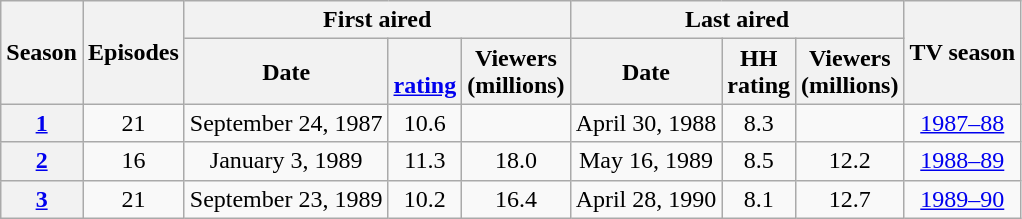<table class="wikitable sortable plainrowheaders" style="text-align:center;">
<tr>
<th scope="col" rowspan="2">Season</th>
<th scope="col" rowspan="2">Episodes</th>
<th scope="col" colspan="3">First aired</th>
<th scope="col" colspan="3">Last aired</th>
<th scope="col" rowspan="2">TV season</th>
</tr>
<tr>
<th scope="col">Date</th>
<th scope="col"><br><a href='#'>rating</a></th>
<th scope="col">Viewers<br>(millions)</th>
<th scope="col">Date</th>
<th scope="col">HH<br>rating</th>
<th scope="col">Viewers<br>(millions)</th>
</tr>
<tr>
<th scope="row" style="text-align:center;"><a href='#'>1</a></th>
<td>21</td>
<td>September 24, 1987</td>
<td>10.6</td>
<td></td>
<td>April 30, 1988</td>
<td>8.3</td>
<td></td>
<td><a href='#'>1987–88</a></td>
</tr>
<tr>
<th scope="row" style="text-align:center;"><a href='#'>2</a></th>
<td>16</td>
<td>January 3, 1989</td>
<td>11.3</td>
<td>18.0</td>
<td>May 16, 1989</td>
<td>8.5</td>
<td>12.2</td>
<td><a href='#'>1988–89</a></td>
</tr>
<tr>
<th scope="row" style="text-align:center;"><a href='#'>3</a></th>
<td>21</td>
<td>September 23, 1989</td>
<td>10.2</td>
<td>16.4</td>
<td>April 28, 1990</td>
<td>8.1</td>
<td>12.7</td>
<td><a href='#'>1989–90</a></td>
</tr>
</table>
